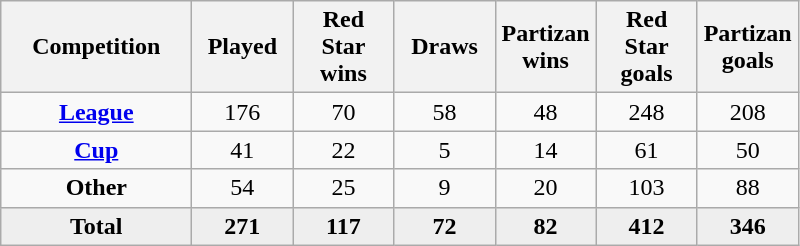<table class="wikitable" style="text-align:center">
<tr>
<th width="120">Competition</th>
<th width="60">Played</th>
<th width="60">Red Star wins</th>
<th width="60">Draws</th>
<th width="60">Partizan wins</th>
<th width="60">Red Star goals</th>
<th width="60">Partizan goals</th>
</tr>
<tr>
<td><strong><a href='#'>League</a></strong></td>
<td>176</td>
<td>70</td>
<td>58</td>
<td>48</td>
<td>248</td>
<td>208</td>
</tr>
<tr>
<td><strong><a href='#'>Cup</a></strong></td>
<td>41</td>
<td>22</td>
<td>5</td>
<td>14</td>
<td>61</td>
<td>50</td>
</tr>
<tr>
<td><strong>Other</strong></td>
<td>54</td>
<td>25</td>
<td>9</td>
<td>20</td>
<td>103</td>
<td>88</td>
</tr>
<tr bgcolor=#EEEEEE>
<td><strong>Total</strong></td>
<td><strong>271</strong></td>
<td><strong>117</strong></td>
<td><strong>72</strong></td>
<td><strong>82</strong></td>
<td><strong>412</strong></td>
<td><strong>346</strong></td>
</tr>
</table>
